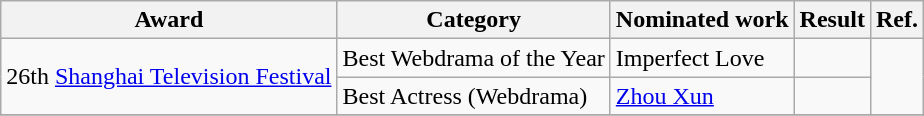<table class="wikitable">
<tr>
<th>Award</th>
<th>Category</th>
<th>Nominated work</th>
<th>Result</th>
<th>Ref.</th>
</tr>
<tr>
<td rowspan=2>26th <a href='#'>Shanghai Television Festival</a> <br></td>
<td>Best Webdrama of the Year</td>
<td>Imperfect Love</td>
<td></td>
<td rowspan=2></td>
</tr>
<tr>
<td>Best Actress (Webdrama)</td>
<td><a href='#'>Zhou Xun</a></td>
<td></td>
</tr>
<tr>
</tr>
</table>
